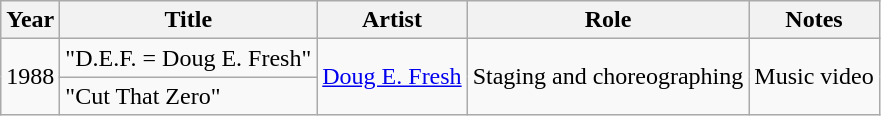<table class="wikitable">
<tr>
<th>Year</th>
<th>Title</th>
<th>Artist</th>
<th>Role</th>
<th>Notes</th>
</tr>
<tr>
<td rowspan="2">1988</td>
<td>"D.E.F. = Doug E. Fresh"</td>
<td rowspan="2"><a href='#'>Doug E. Fresh</a></td>
<td rowspan="2">Staging and choreographing</td>
<td rowspan="2">Music video</td>
</tr>
<tr>
<td>"Cut That Zero"</td>
</tr>
</table>
